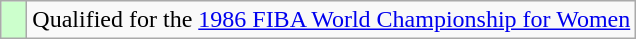<table class="wikitable">
<tr>
<td width=10px bgcolor="#ccffcc"></td>
<td>Qualified for the <a href='#'>1986 FIBA World Championship for Women</a></td>
</tr>
</table>
